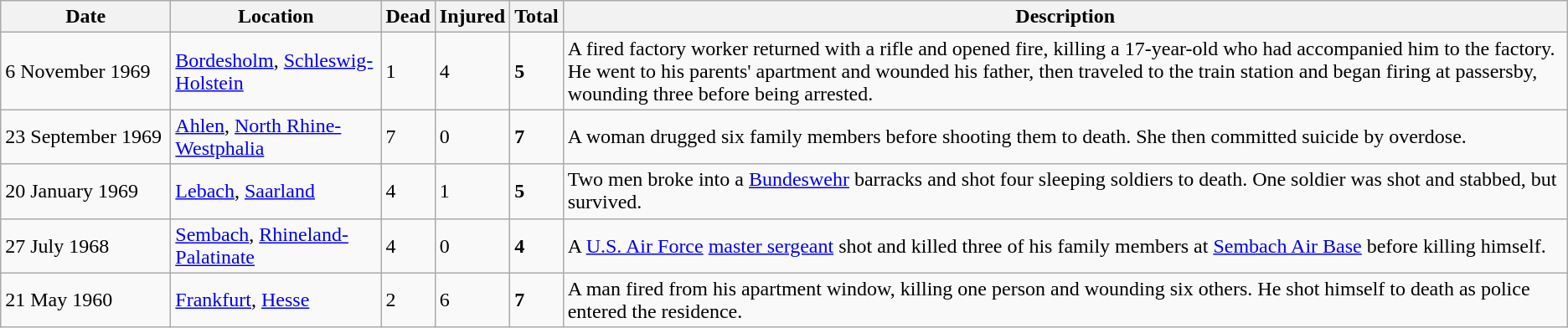<table class="wikitable sortable">
<tr>
<th scope="col" style="width: 8rem;">Date</th>
<th scope="col" style="width: 10rem;">Location</th>
<th data-sort-type=number>Dead</th>
<th data-sort-type=number>Injured</th>
<th data-sort-type=number>Total</th>
<th class=unsortable>Description</th>
</tr>
<tr>
<td>6 November 1969</td>
<td><a href='#'>Bordesholm</a>, <a href='#'>Schleswig-Holstein</a></td>
<td>1</td>
<td>4</td>
<td><strong>5</strong></td>
<td>A fired factory worker returned with a rifle and opened fire, killing a 17-year-old who had accompanied him to the factory. He went to his parents' apartment and wounded his father, then traveled to the train station and began firing at passersby, wounding three before being arrested.</td>
</tr>
<tr>
<td>23 September 1969</td>
<td><a href='#'>Ahlen</a>, <a href='#'>North Rhine-Westphalia</a></td>
<td>7</td>
<td>0</td>
<td><strong>7</strong></td>
<td>A woman drugged six family members before shooting them to death. She then committed suicide by overdose.</td>
</tr>
<tr>
<td>20 January 1969</td>
<td><a href='#'>Lebach</a>, <a href='#'>Saarland</a></td>
<td>4</td>
<td>1</td>
<td><strong>5</strong></td>
<td>Two men broke into a <a href='#'>Bundeswehr</a> barracks and shot four sleeping soldiers to death. One soldier was shot and stabbed, but survived.</td>
</tr>
<tr>
<td>27 July 1968</td>
<td><a href='#'>Sembach</a>, <a href='#'>Rhineland-Palatinate</a></td>
<td>4</td>
<td>0</td>
<td><strong>4</strong></td>
<td>A <a href='#'>U.S. Air Force</a> <a href='#'>master sergeant</a> shot and killed three of his family members at <a href='#'>Sembach Air Base</a> before killing himself.</td>
</tr>
<tr>
<td>21 May 1960</td>
<td><a href='#'>Frankfurt</a>, <a href='#'>Hesse</a></td>
<td>2</td>
<td>6</td>
<td><strong>7</strong></td>
<td>A man fired from his apartment window, killing one person and wounding six others. He shot himself to death as police entered the residence.</td>
</tr>
</table>
